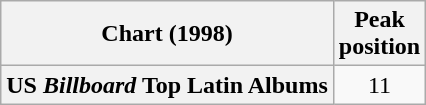<table class="wikitable sortable plainrowheaders">
<tr>
<th>Chart (1998)</th>
<th>Peak<br>position</th>
</tr>
<tr>
<th scope=row>US <em>Billboard</em> Top Latin Albums</th>
<td style="text-align:center;">11</td>
</tr>
</table>
